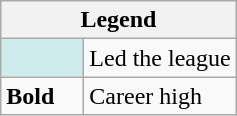<table class="wikitable mw-collapsible">
<tr>
<th colspan="2">Legend</th>
</tr>
<tr>
<td style="background:#cfecec; width:3em;"></td>
<td>Led the league</td>
</tr>
<tr>
<td><strong>Bold</strong></td>
<td>Career high</td>
</tr>
</table>
